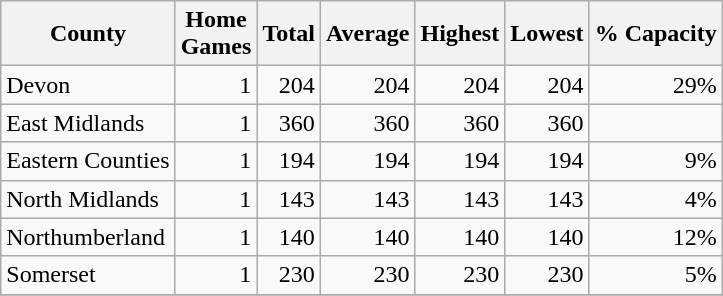<table class="wikitable sortable" style="text-align:right">
<tr>
<th>County</th>
<th>Home<br>Games</th>
<th>Total</th>
<th>Average</th>
<th>Highest</th>
<th>Lowest</th>
<th>% Capacity</th>
</tr>
<tr>
<td style="text-align:left">Devon</td>
<td>1</td>
<td>204</td>
<td>204</td>
<td>204</td>
<td>204</td>
<td>29%</td>
</tr>
<tr>
<td style="text-align:left">East Midlands</td>
<td>1</td>
<td>360</td>
<td>360</td>
<td>360</td>
<td>360</td>
<td></td>
</tr>
<tr>
<td style="text-align:left">Eastern Counties</td>
<td>1</td>
<td>194</td>
<td>194</td>
<td>194</td>
<td>194</td>
<td>9%</td>
</tr>
<tr>
<td style="text-align:left">North Midlands</td>
<td>1</td>
<td>143</td>
<td>143</td>
<td>143</td>
<td>143</td>
<td>4%</td>
</tr>
<tr>
<td style="text-align:left">Northumberland</td>
<td>1</td>
<td>140</td>
<td>140</td>
<td>140</td>
<td>140</td>
<td>12%</td>
</tr>
<tr>
<td style="text-align:left">Somerset</td>
<td>1</td>
<td>230</td>
<td>230</td>
<td>230</td>
<td>230</td>
<td>5%</td>
</tr>
<tr>
</tr>
</table>
